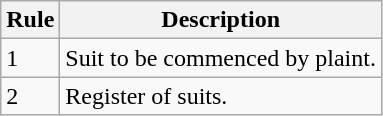<table class="wikitable">
<tr>
<th>Rule</th>
<th>Description</th>
</tr>
<tr>
<td>1</td>
<td>Suit to be commenced by plaint.</td>
</tr>
<tr>
<td>2</td>
<td>Register of suits.</td>
</tr>
</table>
